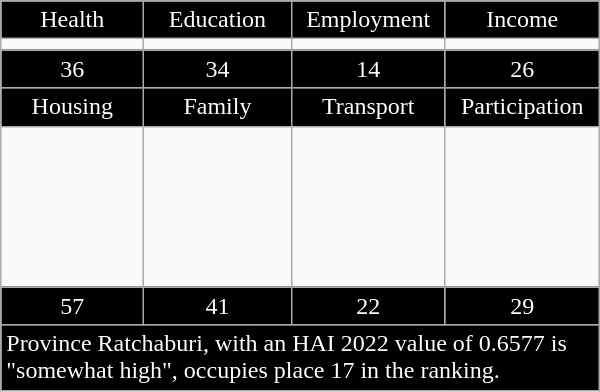<table class="wikitable floatright" style="width:400px;">
<tr>
<td style="text-align:center; width:100px; background:black; color:white;">Health</td>
<td style="text-align:center; width:100px; background:black; color:white;">Education</td>
<td style="text-align:center; width:100px; background:black; color:white;">Employment</td>
<td style="text-align:center; width:100px; background:black; color:white;">Income</td>
</tr>
<tr>
<td></td>
<td></td>
<td></td>
<td></td>
</tr>
<tr>
<td style="text-align:center; background:black; color:white;">36</td>
<td style="text-align:center; background:black; color:white;">34</td>
<td style="text-align:center; background:black; color:white;">14</td>
<td style="text-align:center; background:black; color:white;">26</td>
</tr>
<tr>
<td style="text-align:center; background:black; color:white;">Housing</td>
<td style="text-align:center; background:black; color:white;">Family</td>
<td style="text-align:center; background:black; color:white;">Transport</td>
<td style="text-align:center; background:black; color:white;">Participation</td>
</tr>
<tr>
<td style="height:100px;"></td>
<td></td>
<td></td>
<td></td>
</tr>
<tr>
<td style="text-align:center; background:black; color:white;">57</td>
<td style="text-align:center; background:black; color:white;">41</td>
<td style="text-align:center; background:black; color:white;">22</td>
<td style="text-align:center; background:black; color:white;">29</td>
</tr>
<tr>
<td colspan="4"; style="background:black; color:white;">Province Ratchaburi, with an HAI 2022 value of 0.6577 is "somewhat high", occupies place 17 in the ranking.</td>
</tr>
</table>
